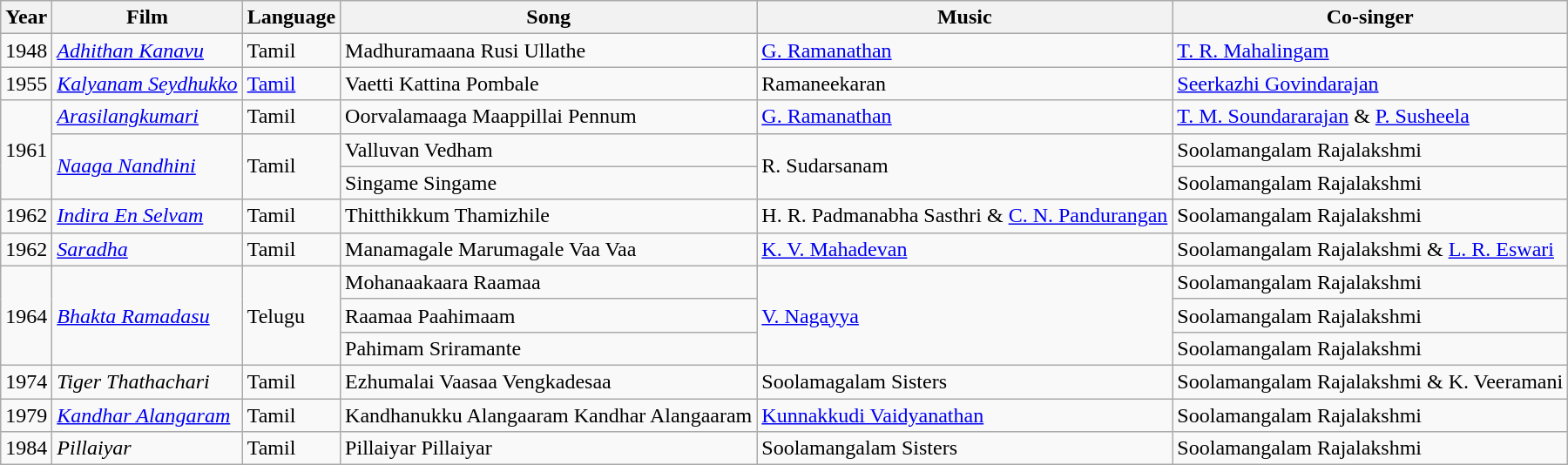<table class="wikitable">
<tr>
<th>Year</th>
<th>Film</th>
<th>Language</th>
<th>Song</th>
<th>Music</th>
<th>Co-singer</th>
</tr>
<tr>
<td>1948</td>
<td><em><a href='#'>Adhithan Kanavu</a></em></td>
<td>Tamil</td>
<td>Madhuramaana Rusi Ullathe</td>
<td><a href='#'>G. Ramanathan</a></td>
<td><a href='#'>T. R. Mahalingam</a></td>
</tr>
<tr>
<td>1955</td>
<td><em><a href='#'>Kalyanam Seydhukko</a></em></td>
<td><a href='#'>Tamil</a></td>
<td>Vaetti Kattina Pombale</td>
<td>Ramaneekaran</td>
<td><a href='#'>Seerkazhi Govindarajan</a></td>
</tr>
<tr>
<td rowspan=3>1961</td>
<td><em><a href='#'>Arasilangkumari</a></em></td>
<td>Tamil</td>
<td>Oorvalamaaga Maappillai Pennum</td>
<td><a href='#'>G. Ramanathan</a></td>
<td><a href='#'>T. M. Soundararajan</a> & <a href='#'>P. Susheela</a></td>
</tr>
<tr>
<td rowspan=2><em><a href='#'>Naaga Nandhini</a></em></td>
<td rowspan=2>Tamil</td>
<td>Valluvan Vedham</td>
<td rowspan=2>R. Sudarsanam</td>
<td>Soolamangalam Rajalakshmi</td>
</tr>
<tr>
<td>Singame Singame</td>
<td>Soolamangalam Rajalakshmi</td>
</tr>
<tr>
<td>1962</td>
<td><em><a href='#'>Indira En Selvam</a></em></td>
<td>Tamil</td>
<td>Thitthikkum Thamizhile</td>
<td>H. R. Padmanabha Sasthri & <a href='#'>C. N. Pandurangan</a></td>
<td>Soolamangalam Rajalakshmi</td>
</tr>
<tr>
<td>1962</td>
<td><em><a href='#'>Saradha</a></em></td>
<td>Tamil</td>
<td>Manamagale Marumagale Vaa Vaa</td>
<td><a href='#'>K. V. Mahadevan</a></td>
<td>Soolamangalam Rajalakshmi & <a href='#'>L. R. Eswari</a></td>
</tr>
<tr>
<td rowspan=3>1964</td>
<td rowspan=3><em><a href='#'>Bhakta Ramadasu</a></em></td>
<td rowspan=3>Telugu</td>
<td>Mohanaakaara Raamaa</td>
<td rowspan=3><a href='#'>V. Nagayya</a></td>
<td>Soolamangalam Rajalakshmi</td>
</tr>
<tr>
<td>Raamaa Paahimaam</td>
<td>Soolamangalam Rajalakshmi</td>
</tr>
<tr>
<td>Pahimam Sriramante</td>
<td>Soolamangalam Rajalakshmi</td>
</tr>
<tr>
<td>1974</td>
<td><em>Tiger Thathachari</em></td>
<td>Tamil</td>
<td>Ezhumalai Vaasaa Vengkadesaa</td>
<td>Soolamagalam Sisters</td>
<td>Soolamangalam Rajalakshmi & K. Veeramani</td>
</tr>
<tr>
<td>1979</td>
<td><em><a href='#'>Kandhar Alangaram</a></em></td>
<td>Tamil</td>
<td>Kandhanukku Alangaaram Kandhar Alangaaram</td>
<td><a href='#'>Kunnakkudi Vaidyanathan</a></td>
<td>Soolamangalam Rajalakshmi</td>
</tr>
<tr>
<td>1984</td>
<td><em>Pillaiyar</em></td>
<td>Tamil</td>
<td>Pillaiyar Pillaiyar</td>
<td>Soolamangalam Sisters</td>
<td>Soolamangalam Rajalakshmi</td>
</tr>
</table>
